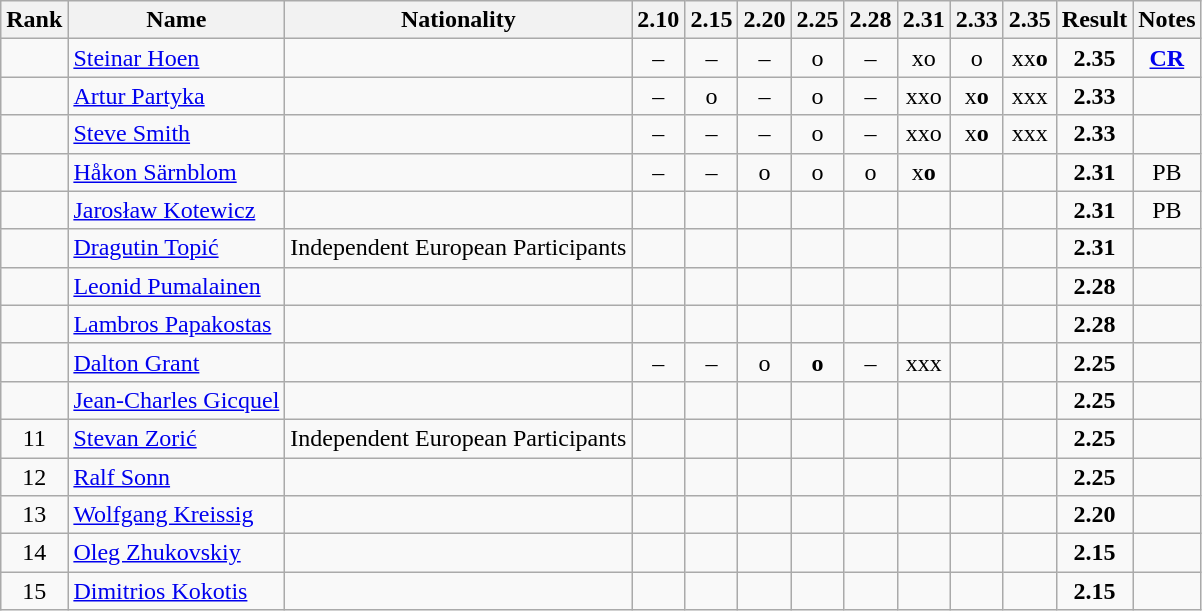<table class="wikitable sortable" style="text-align:center">
<tr>
<th>Rank</th>
<th>Name</th>
<th>Nationality</th>
<th>2.10</th>
<th>2.15</th>
<th>2.20</th>
<th>2.25</th>
<th>2.28</th>
<th>2.31</th>
<th>2.33</th>
<th>2.35</th>
<th>Result</th>
<th>Notes</th>
</tr>
<tr>
<td></td>
<td align=left><a href='#'>Steinar Hoen</a></td>
<td align=left></td>
<td>–</td>
<td>–</td>
<td>–</td>
<td>o</td>
<td>–</td>
<td>xo</td>
<td>o</td>
<td>xx<strong>o</strong></td>
<td><strong>2.35</strong></td>
<td><strong><a href='#'>CR</a></strong></td>
</tr>
<tr>
<td></td>
<td align=left><a href='#'>Artur Partyka</a></td>
<td align=left></td>
<td>–</td>
<td>o</td>
<td>–</td>
<td>o</td>
<td>–</td>
<td>xxo</td>
<td>x<strong>o</strong></td>
<td>xxx</td>
<td><strong>2.33</strong></td>
<td></td>
</tr>
<tr>
<td></td>
<td align=left><a href='#'>Steve Smith</a></td>
<td align=left></td>
<td>–</td>
<td>–</td>
<td>–</td>
<td>o</td>
<td>–</td>
<td>xxo</td>
<td>x<strong>o</strong></td>
<td>xxx</td>
<td><strong>2.33</strong></td>
<td></td>
</tr>
<tr>
<td></td>
<td align=left><a href='#'>Håkon Särnblom</a></td>
<td align=left></td>
<td>–</td>
<td>–</td>
<td>o</td>
<td>o</td>
<td>o</td>
<td>x<strong>o</strong></td>
<td></td>
<td></td>
<td><strong>2.31</strong></td>
<td>PB</td>
</tr>
<tr>
<td></td>
<td align=left><a href='#'>Jarosław Kotewicz</a></td>
<td align=left></td>
<td></td>
<td></td>
<td></td>
<td></td>
<td></td>
<td></td>
<td></td>
<td></td>
<td><strong>2.31</strong></td>
<td>PB</td>
</tr>
<tr>
<td></td>
<td align=left><a href='#'>Dragutin Topić</a></td>
<td align=left>Independent European Participants</td>
<td></td>
<td></td>
<td></td>
<td></td>
<td></td>
<td></td>
<td></td>
<td></td>
<td><strong>2.31</strong></td>
<td></td>
</tr>
<tr>
<td></td>
<td align=left><a href='#'>Leonid Pumalainen</a></td>
<td align=left></td>
<td></td>
<td></td>
<td></td>
<td></td>
<td></td>
<td></td>
<td></td>
<td></td>
<td><strong>2.28</strong></td>
<td></td>
</tr>
<tr>
<td></td>
<td align=left><a href='#'>Lambros Papakostas</a></td>
<td align=left></td>
<td></td>
<td></td>
<td></td>
<td></td>
<td></td>
<td></td>
<td></td>
<td></td>
<td><strong>2.28</strong></td>
<td></td>
</tr>
<tr>
<td></td>
<td align=left><a href='#'>Dalton Grant</a></td>
<td align=left></td>
<td>–</td>
<td>–</td>
<td>o</td>
<td><strong>o</strong></td>
<td>–</td>
<td>xxx</td>
<td></td>
<td></td>
<td><strong>2.25</strong></td>
<td></td>
</tr>
<tr>
<td></td>
<td align=left><a href='#'>Jean-Charles Gicquel</a></td>
<td align=left></td>
<td></td>
<td></td>
<td></td>
<td></td>
<td></td>
<td></td>
<td></td>
<td></td>
<td><strong>2.25</strong></td>
<td></td>
</tr>
<tr>
<td>11</td>
<td align=left><a href='#'>Stevan Zorić</a></td>
<td align=left>Independent European Participants</td>
<td></td>
<td></td>
<td></td>
<td></td>
<td></td>
<td></td>
<td></td>
<td></td>
<td><strong>2.25</strong></td>
<td></td>
</tr>
<tr>
<td>12</td>
<td align=left><a href='#'>Ralf Sonn</a></td>
<td align=left></td>
<td></td>
<td></td>
<td></td>
<td></td>
<td></td>
<td></td>
<td></td>
<td></td>
<td><strong>2.25</strong></td>
<td></td>
</tr>
<tr>
<td>13</td>
<td align=left><a href='#'>Wolfgang Kreissig</a></td>
<td align=left></td>
<td></td>
<td></td>
<td></td>
<td></td>
<td></td>
<td></td>
<td></td>
<td></td>
<td><strong>2.20</strong></td>
<td></td>
</tr>
<tr>
<td>14</td>
<td align=left><a href='#'>Oleg Zhukovskiy</a></td>
<td align=left></td>
<td></td>
<td></td>
<td></td>
<td></td>
<td></td>
<td></td>
<td></td>
<td></td>
<td><strong>2.15</strong></td>
<td></td>
</tr>
<tr>
<td>15</td>
<td align=left><a href='#'>Dimitrios Kokotis</a></td>
<td align=left></td>
<td></td>
<td></td>
<td></td>
<td></td>
<td></td>
<td></td>
<td></td>
<td></td>
<td><strong>2.15</strong></td>
<td></td>
</tr>
</table>
